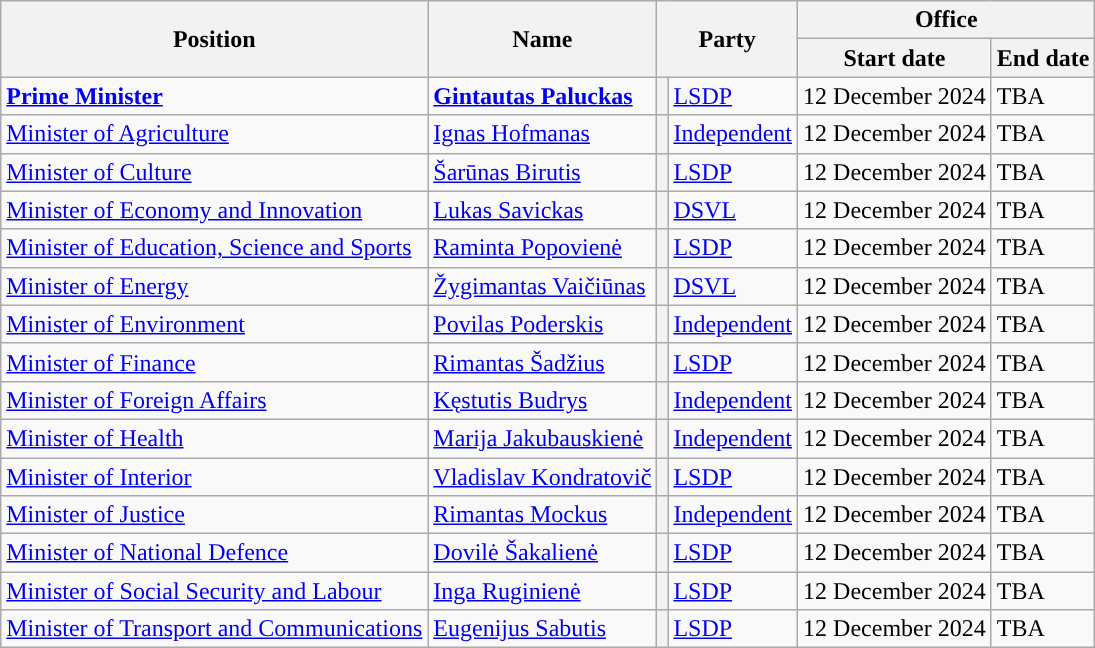<table class="wikitable">
<tr>
<th rowspan=2>Position</th>
<th rowspan=2>Name</th>
<th rowspan=2 colspan=2>Party</th>
<th colspan=2>Office</th>
</tr>
<tr>
<th>Start date</th>
<th>End date</th>
</tr>
<tr>
<td><strong><a href='#'>Prime Minister</a></strong></td>
<td><strong><a href='#'>Gintautas Paluckas</a></strong></td>
<th style="background:"></th>
<td><a href='#'>LSDP</a></td>
<td>12 December 2024</td>
<td>TBA</td>
</tr>
<tr>
<td><a href='#'>Minister of Agriculture</a></td>
<td><a href='#'>Ignas Hofmanas</a></td>
<th style="background:"></th>
<td><a href='#'>Independent</a><br></td>
<td>12 December 2024</td>
<td>TBA</td>
</tr>
<tr>
<td><a href='#'>Minister of Culture</a></td>
<td><a href='#'>Šarūnas Birutis</a></td>
<th style="background:"></th>
<td><a href='#'>LSDP</a></td>
<td>12 December 2024</td>
<td>TBA</td>
</tr>
<tr>
<td><a href='#'>Minister of Economy and Innovation</a></td>
<td><a href='#'>Lukas Savickas</a></td>
<th style="background:"></th>
<td><a href='#'>DSVL</a></td>
<td>12 December 2024</td>
<td>TBA</td>
</tr>
<tr>
<td><a href='#'>Minister of Education, Science and Sports</a></td>
<td><a href='#'>Raminta Popovienė</a></td>
<th style="background:"></th>
<td><a href='#'>LSDP</a></td>
<td>12 December 2024</td>
<td>TBA</td>
</tr>
<tr>
<td><a href='#'>Minister of Energy</a></td>
<td><a href='#'>Žygimantas Vaičiūnas</a></td>
<th style="background:"></th>
<td><a href='#'>DSVL</a></td>
<td>12 December 2024</td>
<td>TBA</td>
</tr>
<tr>
<td><a href='#'>Minister of Environment</a></td>
<td><a href='#'>Povilas Poderskis</a></td>
<th style="background:"></th>
<td><a href='#'>Independent</a><br></td>
<td>12 December 2024</td>
<td>TBA</td>
</tr>
<tr>
<td><a href='#'>Minister of Finance</a></td>
<td><a href='#'>Rimantas Šadžius</a></td>
<th style="background:"></th>
<td><a href='#'>LSDP</a></td>
<td>12 December 2024</td>
<td>TBA</td>
</tr>
<tr>
<td><a href='#'>Minister of Foreign Affairs</a></td>
<td><a href='#'>Kęstutis Budrys</a></td>
<th style="background:"></th>
<td><a href='#'>Independent</a><br></td>
<td>12 December 2024</td>
<td>TBA</td>
</tr>
<tr>
<td><a href='#'>Minister of Health</a></td>
<td><a href='#'>Marija Jakubauskienė</a></td>
<th style="background:"></th>
<td><a href='#'>Independent</a><br></td>
<td>12 December 2024</td>
<td>TBA</td>
</tr>
<tr>
<td><a href='#'>Minister of Interior</a></td>
<td><a href='#'>Vladislav Kondratovič</a></td>
<th style="background:"></th>
<td><a href='#'>LSDP</a></td>
<td>12 December 2024</td>
<td>TBA</td>
</tr>
<tr>
<td><a href='#'>Minister of Justice</a></td>
<td><a href='#'>Rimantas Mockus</a></td>
<th style="background:"></th>
<td><a href='#'>Independent</a><br></td>
<td>12 December 2024</td>
<td>TBA</td>
</tr>
<tr>
<td><a href='#'>Minister of National Defence</a></td>
<td><a href='#'>Dovilė Šakalienė</a></td>
<th style="background:"></th>
<td><a href='#'>LSDP</a></td>
<td>12 December 2024</td>
<td>TBA</td>
</tr>
<tr>
<td><a href='#'>Minister of Social Security and Labour</a></td>
<td><a href='#'>Inga Ruginienė</a></td>
<th style="background:"></th>
<td><a href='#'>LSDP</a></td>
<td>12 December 2024</td>
<td>TBA</td>
</tr>
<tr>
<td><a href='#'>Minister of Transport and Communications</a></td>
<td><a href='#'>Eugenijus Sabutis</a></td>
<th style="background:"></th>
<td><a href='#'>LSDP</a></td>
<td>12 December 2024</td>
<td>TBA</td>
</tr>
</table>
